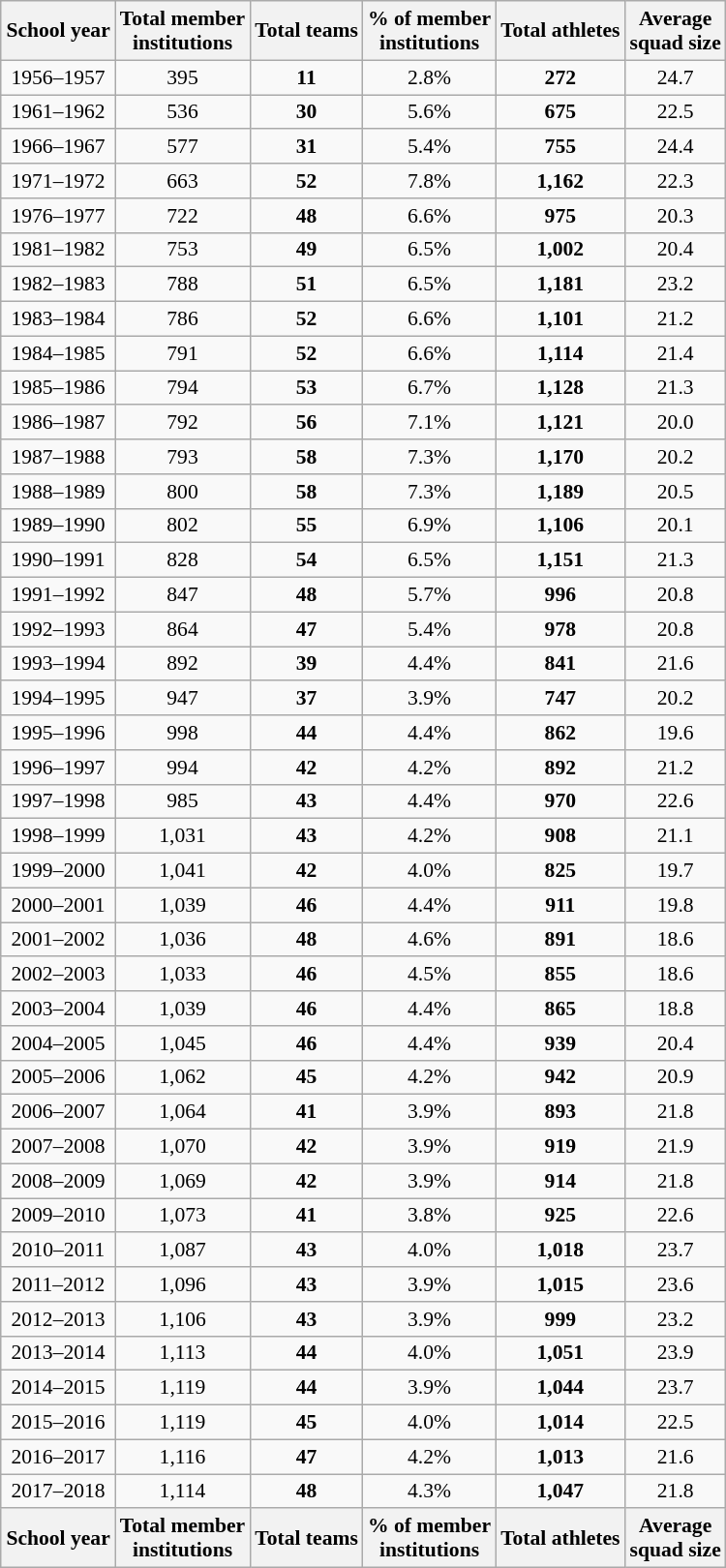<table class="wikitable sortable" style="text-align: center; font-size: 90%; margin-left: 1em;">
<tr>
<th>School year</th>
<th>Total member<br>institutions</th>
<th>Total teams</th>
<th>% of member<br>institutions</th>
<th>Total athletes</th>
<th>Average<br>squad size</th>
</tr>
<tr>
<td>1956–1957</td>
<td>395</td>
<td><strong>11</strong></td>
<td>2.8%</td>
<td><strong>272</strong></td>
<td>24.7</td>
</tr>
<tr>
<td>1961–1962</td>
<td>536</td>
<td><strong>30</strong></td>
<td>5.6%</td>
<td><strong>675</strong></td>
<td>22.5</td>
</tr>
<tr>
<td>1966–1967</td>
<td>577</td>
<td><strong>31</strong></td>
<td>5.4%</td>
<td><strong>755</strong></td>
<td>24.4</td>
</tr>
<tr>
<td>1971–1972</td>
<td>663</td>
<td><strong>52</strong></td>
<td>7.8%</td>
<td><strong>1,162</strong></td>
<td>22.3</td>
</tr>
<tr>
<td>1976–1977</td>
<td>722</td>
<td><strong>48</strong></td>
<td>6.6%</td>
<td><strong>975</strong></td>
<td>20.3</td>
</tr>
<tr>
<td>1981–1982</td>
<td>753</td>
<td><strong>49</strong></td>
<td>6.5%</td>
<td><strong>1,002</strong></td>
<td>20.4</td>
</tr>
<tr>
<td>1982–1983</td>
<td>788</td>
<td><strong>51</strong></td>
<td>6.5%</td>
<td><strong>1,181</strong></td>
<td>23.2</td>
</tr>
<tr>
<td>1983–1984</td>
<td>786</td>
<td><strong>52</strong></td>
<td>6.6%</td>
<td><strong>1,101</strong></td>
<td>21.2</td>
</tr>
<tr>
<td>1984–1985</td>
<td>791</td>
<td><strong>52</strong></td>
<td>6.6%</td>
<td><strong>1,114</strong></td>
<td>21.4</td>
</tr>
<tr>
<td>1985–1986</td>
<td>794</td>
<td><strong>53</strong></td>
<td>6.7%</td>
<td><strong>1,128</strong></td>
<td>21.3</td>
</tr>
<tr>
<td>1986–1987</td>
<td>792</td>
<td><strong>56</strong></td>
<td>7.1%</td>
<td><strong>1,121</strong></td>
<td>20.0</td>
</tr>
<tr>
<td>1987–1988</td>
<td>793</td>
<td><strong>58</strong></td>
<td>7.3%</td>
<td><strong>1,170</strong></td>
<td>20.2</td>
</tr>
<tr>
<td>1988–1989</td>
<td>800</td>
<td><strong>58</strong></td>
<td>7.3%</td>
<td><strong>1,189</strong></td>
<td>20.5</td>
</tr>
<tr>
<td>1989–1990</td>
<td>802</td>
<td><strong>55</strong></td>
<td>6.9%</td>
<td><strong>1,106</strong></td>
<td>20.1</td>
</tr>
<tr>
<td>1990–1991</td>
<td>828</td>
<td><strong>54</strong></td>
<td>6.5%</td>
<td><strong>1,151</strong></td>
<td>21.3</td>
</tr>
<tr>
<td>1991–1992</td>
<td>847</td>
<td><strong>48</strong></td>
<td>5.7%</td>
<td><strong>996</strong></td>
<td>20.8</td>
</tr>
<tr>
<td>1992–1993</td>
<td>864</td>
<td><strong>47</strong></td>
<td>5.4%</td>
<td><strong>978</strong></td>
<td>20.8</td>
</tr>
<tr>
<td>1993–1994</td>
<td>892</td>
<td><strong>39</strong></td>
<td>4.4%</td>
<td><strong>841</strong></td>
<td>21.6</td>
</tr>
<tr>
<td>1994–1995</td>
<td>947</td>
<td><strong>37</strong></td>
<td>3.9%</td>
<td><strong>747</strong></td>
<td>20.2</td>
</tr>
<tr>
<td>1995–1996</td>
<td>998</td>
<td><strong>44</strong></td>
<td>4.4%</td>
<td><strong>862</strong></td>
<td>19.6</td>
</tr>
<tr>
<td>1996–1997</td>
<td>994</td>
<td><strong>42</strong></td>
<td>4.2%</td>
<td><strong>892</strong></td>
<td>21.2</td>
</tr>
<tr>
<td>1997–1998</td>
<td>985</td>
<td><strong>43</strong></td>
<td>4.4%</td>
<td><strong>970</strong></td>
<td>22.6</td>
</tr>
<tr>
<td>1998–1999</td>
<td>1,031</td>
<td><strong>43</strong></td>
<td>4.2%</td>
<td><strong>908</strong></td>
<td>21.1</td>
</tr>
<tr>
<td>1999–2000</td>
<td>1,041</td>
<td><strong>42</strong></td>
<td>4.0%</td>
<td><strong>825</strong></td>
<td>19.7</td>
</tr>
<tr>
<td>2000–2001</td>
<td>1,039</td>
<td><strong>46</strong></td>
<td>4.4%</td>
<td><strong>911</strong></td>
<td>19.8</td>
</tr>
<tr>
<td>2001–2002</td>
<td>1,036</td>
<td><strong>48</strong></td>
<td>4.6%</td>
<td><strong>891</strong></td>
<td>18.6</td>
</tr>
<tr>
<td>2002–2003</td>
<td>1,033</td>
<td><strong>46</strong></td>
<td>4.5%</td>
<td><strong>855</strong></td>
<td>18.6</td>
</tr>
<tr>
<td>2003–2004</td>
<td>1,039</td>
<td><strong>46</strong></td>
<td>4.4%</td>
<td><strong>865</strong></td>
<td>18.8</td>
</tr>
<tr>
<td>2004–2005</td>
<td>1,045</td>
<td><strong>46</strong></td>
<td>4.4%</td>
<td><strong>939</strong></td>
<td>20.4</td>
</tr>
<tr>
<td>2005–2006</td>
<td>1,062</td>
<td><strong>45</strong></td>
<td>4.2%</td>
<td><strong>942</strong></td>
<td>20.9</td>
</tr>
<tr>
<td>2006–2007</td>
<td>1,064</td>
<td><strong>41</strong></td>
<td>3.9%</td>
<td><strong>893</strong></td>
<td>21.8</td>
</tr>
<tr>
<td>2007–2008</td>
<td>1,070</td>
<td><strong>42</strong></td>
<td>3.9%</td>
<td><strong>919</strong></td>
<td>21.9</td>
</tr>
<tr>
<td>2008–2009</td>
<td>1,069</td>
<td><strong>42</strong></td>
<td>3.9%</td>
<td><strong>914</strong></td>
<td>21.8</td>
</tr>
<tr>
<td>2009–2010</td>
<td>1,073</td>
<td><strong>41</strong></td>
<td>3.8%</td>
<td><strong>925</strong></td>
<td>22.6</td>
</tr>
<tr>
<td>2010–2011</td>
<td>1,087</td>
<td><strong>43</strong></td>
<td>4.0%</td>
<td><strong>1,018</strong></td>
<td>23.7</td>
</tr>
<tr>
<td>2011–2012</td>
<td>1,096</td>
<td><strong>43</strong></td>
<td>3.9%</td>
<td><strong>1,015</strong></td>
<td>23.6</td>
</tr>
<tr>
<td>2012–2013</td>
<td>1,106</td>
<td><strong>43</strong></td>
<td>3.9%</td>
<td><strong>999</strong></td>
<td>23.2</td>
</tr>
<tr>
<td>2013–2014</td>
<td>1,113</td>
<td><strong>44</strong></td>
<td>4.0%</td>
<td><strong>1,051</strong></td>
<td>23.9</td>
</tr>
<tr>
<td>2014–2015</td>
<td>1,119</td>
<td><strong>44</strong></td>
<td>3.9%</td>
<td><strong>1,044</strong></td>
<td>23.7</td>
</tr>
<tr>
<td>2015–2016</td>
<td>1,119</td>
<td><strong>45</strong></td>
<td>4.0%</td>
<td><strong>1,014</strong></td>
<td>22.5</td>
</tr>
<tr>
<td>2016–2017</td>
<td>1,116</td>
<td><strong>47</strong></td>
<td>4.2%</td>
<td><strong>1,013</strong></td>
<td>21.6</td>
</tr>
<tr>
<td>2017–2018</td>
<td>1,114</td>
<td><strong>48</strong></td>
<td>4.3%</td>
<td><strong>1,047</strong></td>
<td>21.8</td>
</tr>
<tr>
<th>School year</th>
<th>Total member<br>institutions</th>
<th>Total teams</th>
<th>% of member<br>institutions</th>
<th>Total athletes</th>
<th>Average<br>squad size</th>
</tr>
</table>
